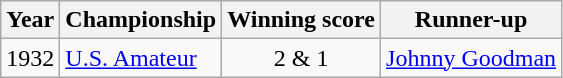<table class="wikitable">
<tr>
<th>Year</th>
<th>Championship</th>
<th>Winning score</th>
<th>Runner-up</th>
</tr>
<tr>
<td>1932</td>
<td><a href='#'>U.S. Amateur</a></td>
<td align=center>2 & 1</td>
<td> <a href='#'>Johnny Goodman</a></td>
</tr>
</table>
